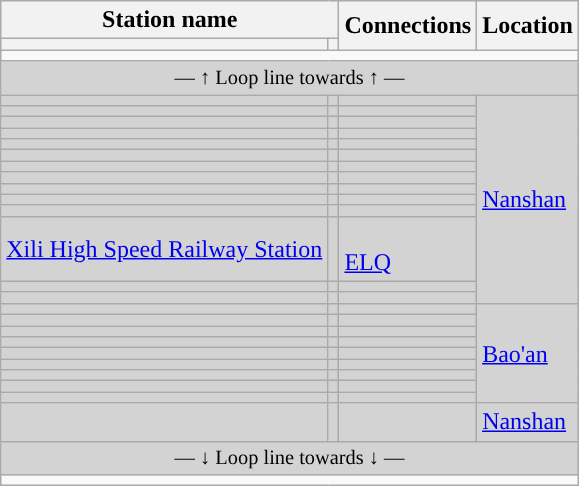<table class="wikitable">
<tr>
<th colspan="2">Station name</th>
<th rowspan="2">Connections</th>
<th rowspan="2">Location</th>
</tr>
<tr>
<th></th>
<th></th>
</tr>
<tr style="background:#">
<td colspan = "7"></td>
</tr>
<tr bgcolor="lightgrey">
<td colspan="7" style="font-size:85%; text-align:center;">— ↑ Loop line towards  ↑ —</td>
</tr>
<tr bgcolor="lightgrey">
<td></td>
<td></td>
<td></td>
<td rowspan=14><a href='#'>Nanshan</a></td>
</tr>
<tr bgcolor="lightgrey">
<td></td>
<td></td>
<td></td>
</tr>
<tr bgcolor="lightgrey">
<td></td>
<td></td>
<td></td>
</tr>
<tr bgcolor="lightgrey">
<td></td>
<td></td>
<td></td>
</tr>
<tr bgcolor="lightgrey">
<td></td>
<td></td>
<td></td>
</tr>
<tr bgcolor="lightgrey">
<td></td>
<td></td>
<td></td>
</tr>
<tr bgcolor="lightgrey">
<td></td>
<td></td>
<td></td>
</tr>
<tr bgcolor="lightgrey">
<td></td>
<td></td>
<td></td>
</tr>
<tr bgcolor="lightgrey">
<td></td>
<td></td>
<td></td>
</tr>
<tr bgcolor="lightgrey">
<td></td>
<td></td>
<td></td>
</tr>
<tr bgcolor="lightgrey">
<td></td>
<td></td>
<td></td>
</tr>
<tr bgcolor="lightgrey">
<td><a href='#'>Xili High Speed Railway Station</a></td>
<td></td>
<td>  <br> <a href='#'>ELQ</a></td>
</tr>
<tr bgcolor="lightgrey">
<td></td>
<td></td>
<td></td>
</tr>
<tr bgcolor="lightgrey">
<td></td>
<td></td>
<td></td>
</tr>
<tr bgcolor="lightgrey">
<td></td>
<td></td>
<td></td>
<td rowspan=9><a href='#'>Bao'an</a></td>
</tr>
<tr bgcolor="lightgrey">
<td></td>
<td></td>
<td></td>
</tr>
<tr bgcolor="lightgrey">
<td></td>
<td></td>
<td></td>
</tr>
<tr bgcolor="lightgrey">
<td></td>
<td></td>
<td></td>
</tr>
<tr bgcolor="lightgrey">
<td></td>
<td></td>
<td></td>
</tr>
<tr bgcolor="lightgrey">
<td></td>
<td></td>
<td></td>
</tr>
<tr bgcolor="lightgrey">
<td></td>
<td></td>
<td></td>
</tr>
<tr bgcolor="lightgrey">
<td></td>
<td></td>
<td></td>
</tr>
<tr bgcolor="lightgrey">
<td></td>
<td></td>
<td></td>
</tr>
<tr bgcolor="lightgrey">
<td></td>
<td></td>
<td></td>
<td><a href='#'>Nanshan</a></td>
</tr>
<tr bgcolor="lightgrey">
<td colspan="7" style="font-size:85%; text-align:center;">— ↓ Loop line towards  ↓ —</td>
</tr>
<tr style="background:#">
<td colspan = "7"></td>
</tr>
</table>
